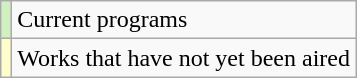<table class="wikitable">
<tr>
<td style="background:#d0f0c0;"></td>
<td>Current programs</td>
</tr>
<tr>
<td style="background:#FFFFCC;"></td>
<td>Works that have not yet been aired</td>
</tr>
</table>
